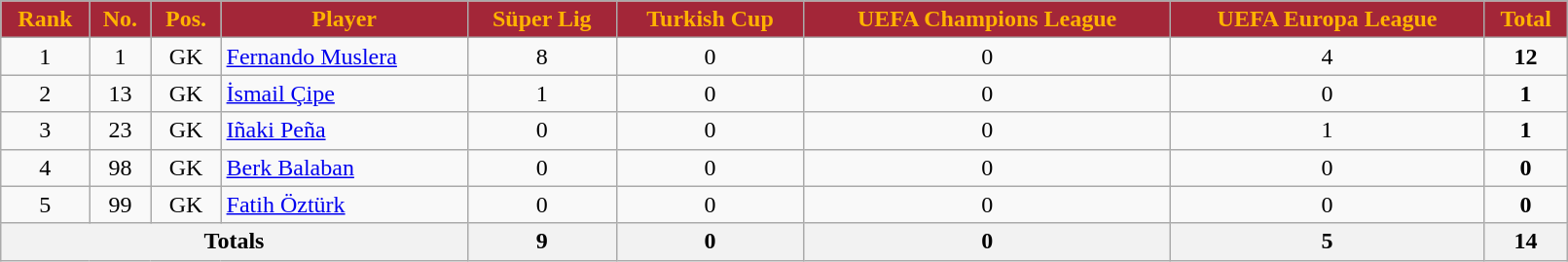<table class="wikitable sortable" style="text-align:center;width:85%;">
<tr>
<th style=background-color:#A32638;color:#FFB300>Rank</th>
<th style=background-color:#A32638;color:#FFB300>No.</th>
<th style=background-color:#A32638;color:#FFB300>Pos.</th>
<th style=background-color:#A32638;color:#FFB300>Player</th>
<th style=background-color:#A32638;color:#FFB300>Süper Lig</th>
<th style=background-color:#A32638;color:#FFB300>Turkish Cup</th>
<th style=background-color:#A32638;color:#FFB300>UEFA Champions League</th>
<th style=background-color:#A32638;color:#FFB300>UEFA Europa League</th>
<th style=background-color:#A32638;color:#FFB300>Total</th>
</tr>
<tr>
<td>1</td>
<td>1</td>
<td>GK</td>
<td align=left> <a href='#'>Fernando Muslera</a></td>
<td>8</td>
<td>0</td>
<td>0</td>
<td>4</td>
<td><strong>12</strong></td>
</tr>
<tr>
<td>2</td>
<td>13</td>
<td>GK</td>
<td align=left> <a href='#'>İsmail Çipe</a></td>
<td>1</td>
<td>0</td>
<td>0</td>
<td>0</td>
<td><strong>1</strong></td>
</tr>
<tr>
<td>3</td>
<td>23</td>
<td>GK</td>
<td align=left> <a href='#'>Iñaki Peña</a></td>
<td>0</td>
<td>0</td>
<td>0</td>
<td>1</td>
<td><strong>1</strong></td>
</tr>
<tr>
<td>4</td>
<td>98</td>
<td>GK</td>
<td align=left> <a href='#'>Berk Balaban</a></td>
<td>0</td>
<td>0</td>
<td>0</td>
<td>0</td>
<td><strong>0</strong></td>
</tr>
<tr>
<td>5</td>
<td>99</td>
<td>GK</td>
<td align=left> <a href='#'>Fatih Öztürk</a></td>
<td>0</td>
<td>0</td>
<td>0</td>
<td>0</td>
<td><strong>0</strong></td>
</tr>
<tr>
<th colspan=4>Totals</th>
<th>9</th>
<th>0</th>
<th>0</th>
<th>5</th>
<th>14</th>
</tr>
</table>
